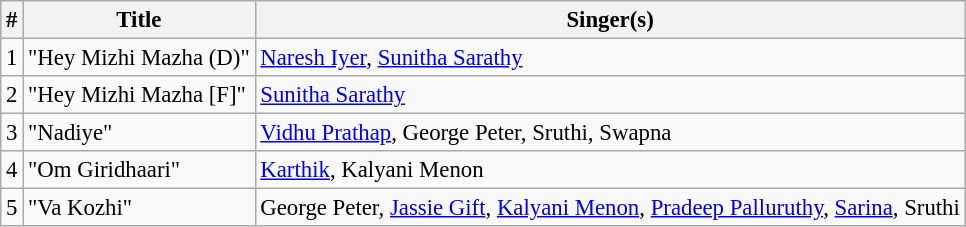<table class="wikitable" style="font-size:95%;">
<tr>
<th>#</th>
<th>Title</th>
<th>Singer(s)</th>
</tr>
<tr>
<td>1</td>
<td>"Hey Mizhi Mazha (D)"</td>
<td><a href='#'>Naresh Iyer</a>, <a href='#'>Sunitha Sarathy</a></td>
</tr>
<tr>
<td>2</td>
<td>"Hey Mizhi Mazha [F]"</td>
<td><a href='#'>Sunitha Sarathy</a></td>
</tr>
<tr>
<td>3</td>
<td>"Nadiye"</td>
<td><a href='#'>Vidhu Prathap</a>, George Peter, Sruthi, Swapna</td>
</tr>
<tr>
<td>4</td>
<td>"Om Giridhaari"</td>
<td><a href='#'>Karthik</a>, Kalyani Menon</td>
</tr>
<tr>
<td>5</td>
<td>"Va Kozhi"</td>
<td>George Peter, <a href='#'>Jassie Gift</a>, <a href='#'>Kalyani Menon</a>, <a href='#'>Pradeep Palluruthy</a>, <a href='#'>Sarina</a>, Sruthi</td>
</tr>
</table>
